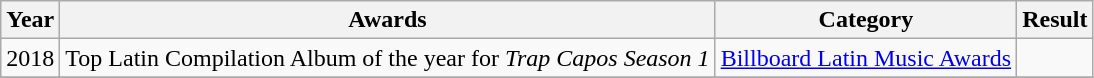<table class="wikitable sortable">
<tr>
<th>Year</th>
<th>Awards</th>
<th>Category</th>
<th>Result</th>
</tr>
<tr>
<td>2018</td>
<td>Top Latin Compilation Album of the year for <em>Trap Capos Season 1</em></td>
<td><a href='#'>Billboard Latin Music Awards</a></td>
<td></td>
</tr>
<tr>
</tr>
</table>
